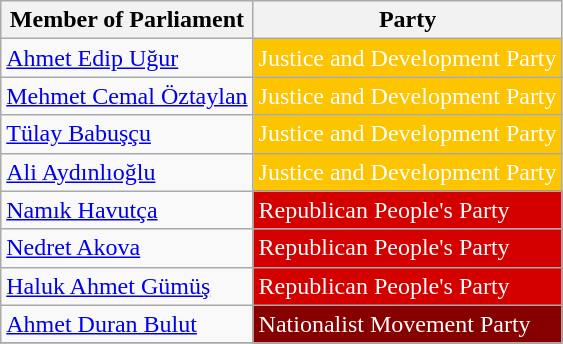<table class="wikitable">
<tr>
<th>Member of Parliament</th>
<th>Party</th>
</tr>
<tr>
<td><a href='#'>Ahmet Edip Uğur</a></td>
<td style="background:#FDC400; color:white">Justice and Development Party</td>
</tr>
<tr>
<td><a href='#'>Mehmet Cemal Öztaylan</a></td>
<td style="background:#FDC400; color:white">Justice and Development Party</td>
</tr>
<tr>
<td><a href='#'>Tülay Babuşçu</a></td>
<td style="background:#FDC400; color:white">Justice and Development Party</td>
</tr>
<tr>
<td><a href='#'>Ali Aydınlıoğlu</a></td>
<td style="background:#FDC400; color:white">Justice and Development Party</td>
</tr>
<tr>
<td><a href='#'>Namık Havutça</a></td>
<td style="background:#D40000; color:white">Republican People's Party</td>
</tr>
<tr>
<td><a href='#'>Nedret Akova</a></td>
<td style="background:#D40000; color:white">Republican People's Party</td>
</tr>
<tr>
<td><a href='#'>Haluk Ahmet Gümüş</a></td>
<td style="background:#D40000; color:white">Republican People's Party</td>
</tr>
<tr>
<td><a href='#'>Ahmet Duran Bulut</a></td>
<td style="background:#870000; color:white">Nationalist Movement Party</td>
</tr>
<tr>
</tr>
</table>
